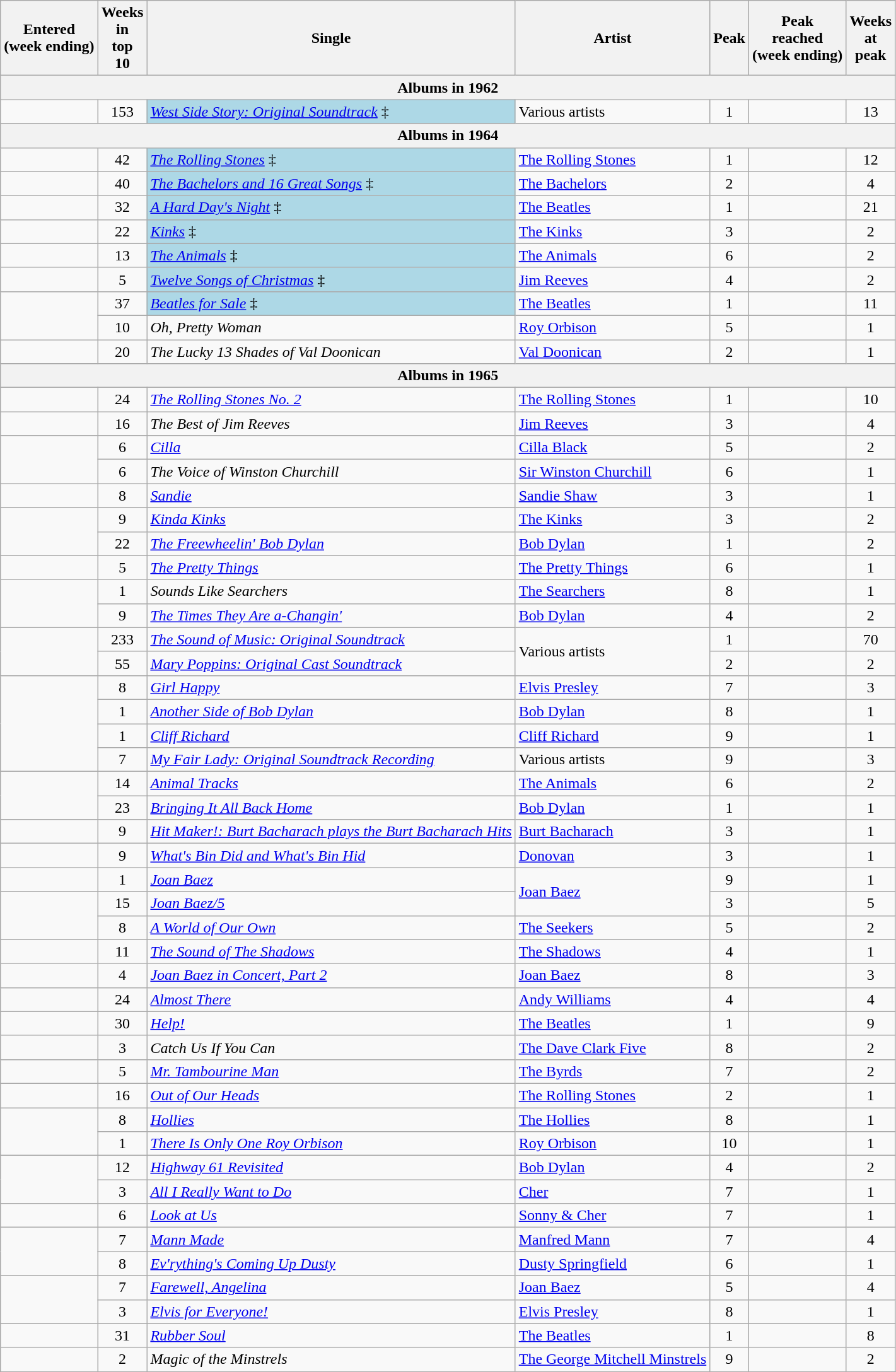<table class="wikitable sortable" style="text-align:center;">
<tr>
<th>Entered <br>(week ending)</th>
<th data-sort-type="number">Weeks<br>in<br>top<br>10</th>
<th>Single</th>
<th>Artist</th>
<th data-sort-type="number">Peak</th>
<th>Peak<br>reached <br>(week ending)</th>
<th data-sort-type="number">Weeks<br>at<br>peak</th>
</tr>
<tr>
<th colspan="7">Albums in 1962</th>
</tr>
<tr>
<td></td>
<td>153</td>
<td align="left" bgcolor=lightblue><em><a href='#'>West Side Story: Original Soundtrack</a></em> ‡</td>
<td align="left">Various artists</td>
<td>1</td>
<td></td>
<td>13</td>
</tr>
<tr>
<th colspan="7">Albums in 1964</th>
</tr>
<tr>
<td></td>
<td>42</td>
<td align="left" bgcolor=lightblue><em><a href='#'>The Rolling Stones</a></em> ‡</td>
<td align="left"><a href='#'>The Rolling Stones</a></td>
<td>1</td>
<td></td>
<td>12</td>
</tr>
<tr>
<td></td>
<td>40</td>
<td align="left" bgcolor=lightblue><em><a href='#'>The Bachelors and 16 Great Songs</a></em> ‡</td>
<td align="left"><a href='#'>The Bachelors</a></td>
<td>2</td>
<td></td>
<td>4</td>
</tr>
<tr>
<td></td>
<td>32</td>
<td align="left" bgcolor=lightblue><em><a href='#'>A Hard Day's Night</a></em> ‡</td>
<td align="left"><a href='#'>The Beatles</a></td>
<td>1</td>
<td></td>
<td>21</td>
</tr>
<tr>
<td></td>
<td>22</td>
<td align="left" bgcolor=lightblue><em><a href='#'>Kinks</a></em> ‡</td>
<td align="left"><a href='#'>The Kinks</a></td>
<td>3</td>
<td></td>
<td>2</td>
</tr>
<tr>
<td></td>
<td>13</td>
<td align="left" bgcolor=lightblue><em><a href='#'>The Animals</a></em> ‡</td>
<td align="left"><a href='#'>The Animals</a></td>
<td>6</td>
<td></td>
<td>2</td>
</tr>
<tr>
<td></td>
<td>5</td>
<td align="left" bgcolor=lightblue><em><a href='#'>Twelve Songs of Christmas</a></em> ‡</td>
<td align="left"><a href='#'>Jim Reeves</a></td>
<td>4</td>
<td></td>
<td>2</td>
</tr>
<tr>
<td rowspan="2"></td>
<td>37</td>
<td align="left" bgcolor=lightblue><em><a href='#'>Beatles for Sale</a></em> ‡</td>
<td align="left"><a href='#'>The Beatles</a></td>
<td>1</td>
<td></td>
<td>11</td>
</tr>
<tr>
<td>10</td>
<td align="left"><em>Oh, Pretty Woman</em></td>
<td align="left"><a href='#'>Roy Orbison</a></td>
<td>5</td>
<td></td>
<td>1</td>
</tr>
<tr>
<td></td>
<td>20</td>
<td align="left"><em>The Lucky 13 Shades of Val Doonican</em></td>
<td align="left"><a href='#'>Val Doonican</a></td>
<td>2</td>
<td></td>
<td>1</td>
</tr>
<tr>
<th colspan="7">Albums in 1965</th>
</tr>
<tr>
<td></td>
<td>24</td>
<td align="left"><em><a href='#'>The Rolling Stones No. 2</a></em></td>
<td align="left"><a href='#'>The Rolling Stones</a></td>
<td>1</td>
<td></td>
<td>10</td>
</tr>
<tr>
<td></td>
<td>16</td>
<td align="left"><em>The Best of Jim Reeves</em></td>
<td align="left"><a href='#'>Jim Reeves</a></td>
<td>3</td>
<td></td>
<td>4</td>
</tr>
<tr>
<td rowspan="2"></td>
<td>6</td>
<td align="left"><em><a href='#'>Cilla</a></em></td>
<td align="left"><a href='#'>Cilla Black</a></td>
<td>5</td>
<td></td>
<td>2</td>
</tr>
<tr>
<td>6</td>
<td align="left"><em>The Voice of Winston Churchill</em></td>
<td align="left"><a href='#'>Sir Winston Churchill</a></td>
<td>6</td>
<td></td>
<td>1</td>
</tr>
<tr>
<td></td>
<td>8</td>
<td align="left"><em><a href='#'>Sandie</a></em></td>
<td align="left"><a href='#'>Sandie Shaw</a></td>
<td>3</td>
<td></td>
<td>1</td>
</tr>
<tr>
<td rowspan="2"></td>
<td>9</td>
<td align="left"><em><a href='#'>Kinda Kinks</a></em></td>
<td align="left"><a href='#'>The Kinks</a></td>
<td>3</td>
<td></td>
<td>2</td>
</tr>
<tr>
<td>22</td>
<td align="left"><em><a href='#'>The Freewheelin' Bob Dylan</a></em></td>
<td align="left"><a href='#'>Bob Dylan</a></td>
<td>1</td>
<td></td>
<td>2</td>
</tr>
<tr>
<td></td>
<td>5</td>
<td align="left"><em><a href='#'>The Pretty Things</a></em></td>
<td align="left"><a href='#'>The Pretty Things</a></td>
<td>6</td>
<td></td>
<td>1</td>
</tr>
<tr>
<td rowspan="2"></td>
<td>1</td>
<td align="left"><em>Sounds Like Searchers</em></td>
<td align="left"><a href='#'>The Searchers</a></td>
<td>8</td>
<td></td>
<td>1</td>
</tr>
<tr>
<td>9</td>
<td align="left"><em><a href='#'>The Times They Are a-Changin'</a></em></td>
<td align="left"><a href='#'>Bob Dylan</a></td>
<td>4</td>
<td></td>
<td>2</td>
</tr>
<tr>
<td rowspan="2"></td>
<td>233</td>
<td align="left"><em><a href='#'>The Sound of Music: Original Soundtrack</a></em></td>
<td align="left" rowspan="2">Various artists</td>
<td>1</td>
<td></td>
<td>70</td>
</tr>
<tr>
<td>55</td>
<td align="left"><em><a href='#'>Mary Poppins: Original Cast Soundtrack</a></em></td>
<td>2</td>
<td></td>
<td>2</td>
</tr>
<tr>
<td rowspan="4"></td>
<td>8</td>
<td align="left"><em><a href='#'>Girl Happy</a></em></td>
<td align="left"><a href='#'>Elvis Presley</a></td>
<td>7</td>
<td></td>
<td>3</td>
</tr>
<tr>
<td>1</td>
<td align="left"><em><a href='#'>Another Side of Bob Dylan</a></em></td>
<td align="left"><a href='#'>Bob Dylan</a></td>
<td>8</td>
<td></td>
<td>1</td>
</tr>
<tr>
<td>1</td>
<td align="left"><em><a href='#'>Cliff Richard</a></em></td>
<td align="left"><a href='#'>Cliff Richard</a></td>
<td>9</td>
<td></td>
<td>1</td>
</tr>
<tr>
<td>7</td>
<td align="left"><em><a href='#'>My Fair Lady: Original Soundtrack Recording</a></em></td>
<td align="left">Various artists</td>
<td>9</td>
<td></td>
<td>3</td>
</tr>
<tr>
<td rowspan="2"></td>
<td>14</td>
<td align="left"><em><a href='#'>Animal Tracks</a></em></td>
<td align="left"><a href='#'>The Animals</a></td>
<td>6</td>
<td></td>
<td>2</td>
</tr>
<tr>
<td>23</td>
<td align="left"><em><a href='#'>Bringing It All Back Home</a></em></td>
<td align="left"><a href='#'>Bob Dylan</a></td>
<td>1</td>
<td></td>
<td>1</td>
</tr>
<tr>
<td></td>
<td>9</td>
<td align="left"><em><a href='#'>Hit Maker!: Burt Bacharach plays the Burt Bacharach Hits</a></em></td>
<td align="left"><a href='#'>Burt Bacharach</a></td>
<td>3</td>
<td></td>
<td>1</td>
</tr>
<tr>
<td></td>
<td>9</td>
<td align="left"><em><a href='#'>What's Bin Did and What's Bin Hid</a></em></td>
<td align="left"><a href='#'>Donovan</a></td>
<td>3</td>
<td></td>
<td>1</td>
</tr>
<tr>
<td></td>
<td>1</td>
<td align="left"><em><a href='#'>Joan Baez</a></em></td>
<td align="left" rowspan="2"><a href='#'>Joan Baez</a></td>
<td>9</td>
<td></td>
<td>1</td>
</tr>
<tr>
<td rowspan="2"></td>
<td>15</td>
<td align="left"><em><a href='#'>Joan Baez/5</a></em></td>
<td>3</td>
<td></td>
<td>5</td>
</tr>
<tr>
<td>8</td>
<td align="left"><em><a href='#'>A World of Our Own</a></em></td>
<td align="left"><a href='#'>The Seekers</a></td>
<td>5</td>
<td></td>
<td>2</td>
</tr>
<tr>
<td></td>
<td>11</td>
<td align="left"><em><a href='#'>The Sound of The Shadows</a></em></td>
<td align="left"><a href='#'>The Shadows</a></td>
<td>4</td>
<td></td>
<td>1</td>
</tr>
<tr>
<td></td>
<td>4</td>
<td align="left"><em><a href='#'>Joan Baez in Concert, Part 2</a></em></td>
<td align="left"><a href='#'>Joan Baez</a></td>
<td>8</td>
<td></td>
<td>3</td>
</tr>
<tr>
<td></td>
<td>24</td>
<td align="left"><em><a href='#'>Almost There</a></em></td>
<td align="left"><a href='#'>Andy Williams</a></td>
<td>4</td>
<td></td>
<td>4</td>
</tr>
<tr>
<td></td>
<td>30</td>
<td align="left"><em><a href='#'>Help!</a></em></td>
<td align="left"><a href='#'>The Beatles</a></td>
<td>1</td>
<td></td>
<td>9</td>
</tr>
<tr>
<td></td>
<td>3</td>
<td align="left"><em>Catch Us If You Can</em></td>
<td align="left"><a href='#'>The Dave Clark Five</a></td>
<td>8</td>
<td></td>
<td>2</td>
</tr>
<tr>
<td></td>
<td>5</td>
<td align="left"><em><a href='#'>Mr. Tambourine Man</a></em></td>
<td align="left"><a href='#'>The Byrds</a></td>
<td>7</td>
<td></td>
<td>2</td>
</tr>
<tr>
<td></td>
<td>16</td>
<td align="left"><em><a href='#'>Out of Our Heads</a></em></td>
<td align="left"><a href='#'>The Rolling Stones</a></td>
<td>2</td>
<td></td>
<td>1</td>
</tr>
<tr>
<td rowspan="2"></td>
<td>8</td>
<td align="left"><em><a href='#'>Hollies</a></em></td>
<td align="left"><a href='#'>The Hollies</a></td>
<td>8</td>
<td></td>
<td>1</td>
</tr>
<tr>
<td>1</td>
<td align="left"><em><a href='#'>There Is Only One Roy Orbison</a></em></td>
<td align="left"><a href='#'>Roy Orbison</a></td>
<td>10</td>
<td></td>
<td>1</td>
</tr>
<tr>
<td rowspan="2"></td>
<td>12</td>
<td align="left"><em><a href='#'>Highway 61 Revisited</a></em></td>
<td align="left"><a href='#'>Bob Dylan</a></td>
<td>4</td>
<td></td>
<td>2</td>
</tr>
<tr>
<td>3</td>
<td align="left"><em><a href='#'>All I Really Want to Do</a></em></td>
<td align="left"><a href='#'>Cher</a></td>
<td>7</td>
<td></td>
<td>1</td>
</tr>
<tr>
<td></td>
<td>6</td>
<td align="left"><em><a href='#'>Look at Us</a></em></td>
<td align="left"><a href='#'>Sonny & Cher</a></td>
<td>7</td>
<td></td>
<td>1</td>
</tr>
<tr>
<td rowspan="2"></td>
<td>7</td>
<td align="left"><em><a href='#'>Mann Made</a></em></td>
<td align="left"><a href='#'>Manfred Mann</a></td>
<td>7</td>
<td></td>
<td>4</td>
</tr>
<tr>
<td>8</td>
<td align="left"><em><a href='#'>Ev'rything's Coming Up Dusty</a></em></td>
<td align="left"><a href='#'>Dusty Springfield</a></td>
<td>6</td>
<td></td>
<td>1</td>
</tr>
<tr>
<td rowspan="2"></td>
<td>7</td>
<td align="left"><em><a href='#'>Farewell, Angelina</a></em></td>
<td align="left"><a href='#'>Joan Baez</a></td>
<td>5</td>
<td></td>
<td>4</td>
</tr>
<tr>
<td>3</td>
<td align="left"><em><a href='#'>Elvis for Everyone!</a></em></td>
<td align="left"><a href='#'>Elvis Presley</a></td>
<td>8</td>
<td></td>
<td>1</td>
</tr>
<tr>
<td></td>
<td>31</td>
<td align="left"><em><a href='#'>Rubber Soul</a></em></td>
<td align="left"><a href='#'>The Beatles</a></td>
<td>1</td>
<td></td>
<td>8</td>
</tr>
<tr>
<td></td>
<td>2</td>
<td align="left"><em>Magic of the Minstrels</em></td>
<td align="left"><a href='#'>The George Mitchell Minstrels</a></td>
<td>9</td>
<td></td>
<td>2</td>
</tr>
<tr>
</tr>
</table>
